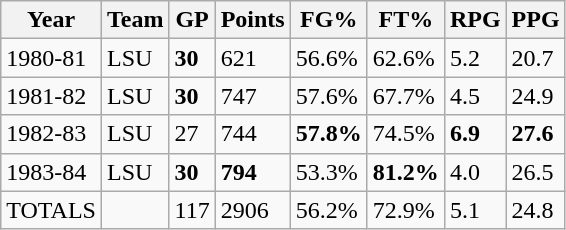<table class="wikitable">
<tr>
<th>Year</th>
<th>Team</th>
<th>GP</th>
<th>Points</th>
<th>FG%</th>
<th>FT%</th>
<th>RPG</th>
<th>PPG</th>
</tr>
<tr>
<td>1980-81</td>
<td>LSU</td>
<td><strong>30</strong></td>
<td>621</td>
<td>56.6%</td>
<td>62.6%</td>
<td>5.2</td>
<td>20.7</td>
</tr>
<tr>
<td>1981-82</td>
<td>LSU</td>
<td><strong>30</strong></td>
<td>747</td>
<td>57.6%</td>
<td>67.7%</td>
<td>4.5</td>
<td>24.9</td>
</tr>
<tr>
<td>1982-83</td>
<td>LSU</td>
<td>27</td>
<td>744</td>
<td><strong>57.8%</strong></td>
<td>74.5%</td>
<td><strong>6.9</strong></td>
<td><strong>27.6</strong></td>
</tr>
<tr>
<td>1983-84</td>
<td>LSU</td>
<td><strong>30</strong></td>
<td><strong>794</strong></td>
<td>53.3%</td>
<td><strong>81.2%</strong></td>
<td>4.0</td>
<td>26.5</td>
</tr>
<tr>
<td>TOTALS</td>
<td></td>
<td>117</td>
<td>2906</td>
<td>56.2%</td>
<td>72.9%</td>
<td>5.1</td>
<td>24.8</td>
</tr>
</table>
